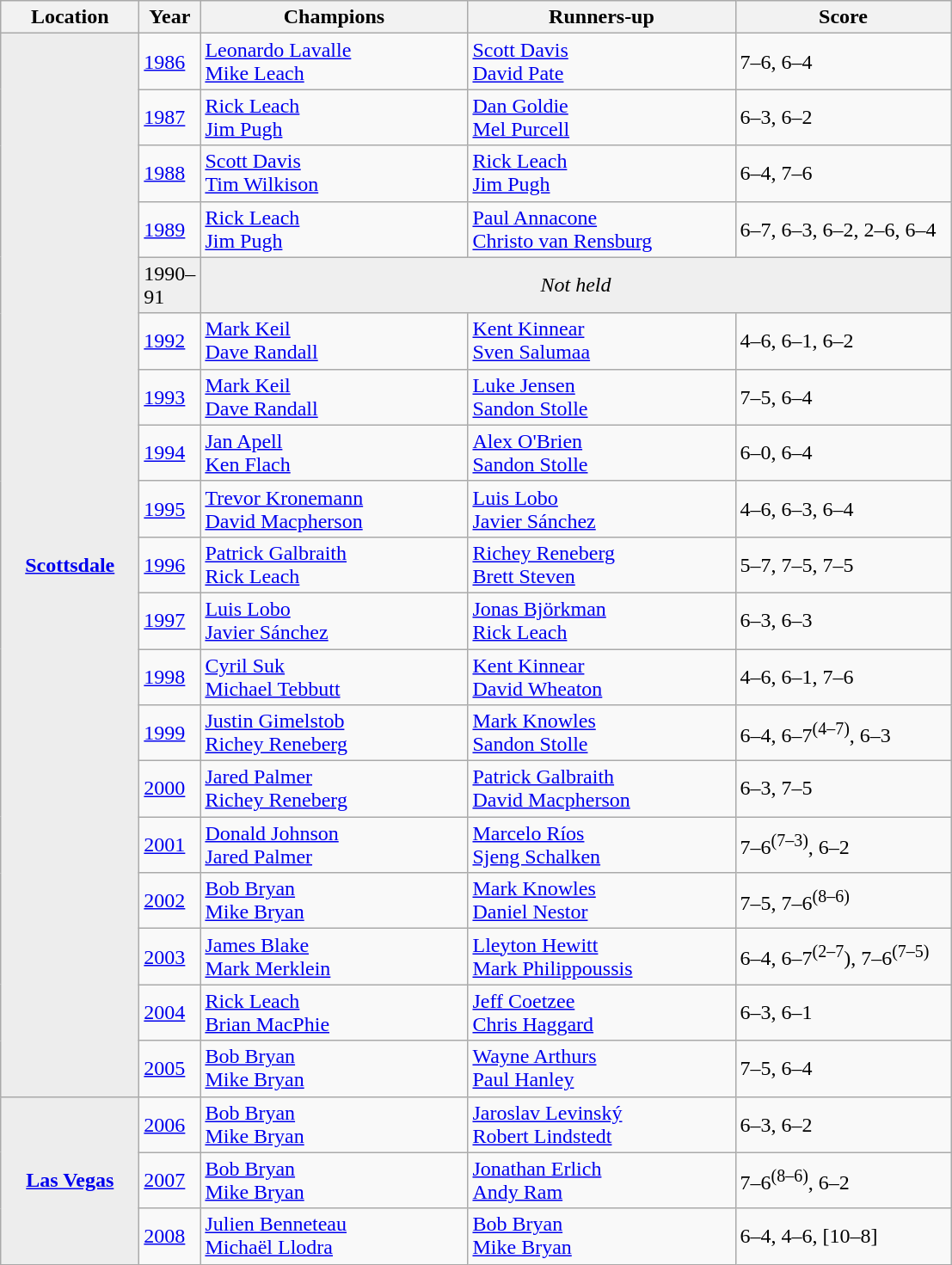<table class=wikitable>
<tr>
<th style="width:100px">Location</th>
<th style="width:40px">Year</th>
<th style="width:200px">Champions</th>
<th style="width:200px">Runners-up</th>
<th style="width:160px" class="unsortable">Score</th>
</tr>
<tr>
<th rowspan="19" style="background:#ededed"><a href='#'>Scottsdale</a></th>
<td><a href='#'>1986</a></td>
<td> <a href='#'>Leonardo Lavalle</a> <br> <a href='#'>Mike Leach</a></td>
<td> <a href='#'>Scott Davis</a> <br> <a href='#'>David Pate</a></td>
<td>7–6, 6–4</td>
</tr>
<tr>
<td><a href='#'>1987</a></td>
<td> <a href='#'>Rick Leach</a> <br> <a href='#'>Jim Pugh</a></td>
<td> <a href='#'>Dan Goldie</a> <br> <a href='#'>Mel Purcell</a></td>
<td>6–3, 6–2</td>
</tr>
<tr>
<td><a href='#'>1988</a></td>
<td> <a href='#'>Scott Davis</a> <br> <a href='#'>Tim Wilkison</a></td>
<td> <a href='#'>Rick Leach</a> <br> <a href='#'>Jim Pugh</a></td>
<td>6–4, 7–6</td>
</tr>
<tr>
<td><a href='#'>1989</a></td>
<td> <a href='#'>Rick Leach</a> <br> <a href='#'>Jim Pugh</a></td>
<td> <a href='#'>Paul Annacone</a> <br> <a href='#'>Christo van Rensburg</a></td>
<td>6–7, 6–3, 6–2, 2–6, 6–4</td>
</tr>
<tr>
<td style="background:#efefef">1990–91</td>
<td colspan=3 align=center style="background:#efefef"><em>Not held</em></td>
</tr>
<tr>
<td><a href='#'>1992</a></td>
<td> <a href='#'>Mark Keil</a> <br> <a href='#'>Dave Randall</a></td>
<td> <a href='#'>Kent Kinnear</a> <br> <a href='#'>Sven Salumaa</a></td>
<td>4–6, 6–1, 6–2</td>
</tr>
<tr>
<td><a href='#'>1993</a></td>
<td> <a href='#'>Mark Keil</a> <br> <a href='#'>Dave Randall</a></td>
<td> <a href='#'>Luke Jensen</a> <br> <a href='#'>Sandon Stolle</a></td>
<td>7–5, 6–4</td>
</tr>
<tr>
<td><a href='#'>1994</a></td>
<td> <a href='#'>Jan Apell</a> <br> <a href='#'>Ken Flach</a></td>
<td> <a href='#'>Alex O'Brien</a> <br> <a href='#'>Sandon Stolle</a></td>
<td>6–0, 6–4</td>
</tr>
<tr>
<td><a href='#'>1995</a></td>
<td> <a href='#'>Trevor Kronemann</a> <br> <a href='#'>David Macpherson</a></td>
<td> <a href='#'>Luis Lobo</a> <br> <a href='#'>Javier Sánchez</a></td>
<td>4–6, 6–3, 6–4</td>
</tr>
<tr>
<td><a href='#'>1996</a></td>
<td> <a href='#'>Patrick Galbraith</a> <br> <a href='#'>Rick Leach</a></td>
<td> <a href='#'>Richey Reneberg</a> <br> <a href='#'>Brett Steven</a></td>
<td>5–7, 7–5, 7–5</td>
</tr>
<tr>
<td><a href='#'>1997</a></td>
<td> <a href='#'>Luis Lobo</a> <br> <a href='#'>Javier Sánchez</a></td>
<td> <a href='#'>Jonas Björkman</a> <br> <a href='#'>Rick Leach</a></td>
<td>6–3, 6–3</td>
</tr>
<tr>
<td><a href='#'>1998</a></td>
<td> <a href='#'>Cyril Suk</a> <br> <a href='#'>Michael Tebbutt</a></td>
<td> <a href='#'>Kent Kinnear</a> <br> <a href='#'>David Wheaton</a></td>
<td>4–6, 6–1, 7–6</td>
</tr>
<tr>
<td><a href='#'>1999</a></td>
<td> <a href='#'>Justin Gimelstob</a> <br> <a href='#'>Richey Reneberg</a></td>
<td> <a href='#'>Mark Knowles</a> <br> <a href='#'>Sandon Stolle</a></td>
<td>6–4, 6–7<sup>(4–7)</sup>, 6–3</td>
</tr>
<tr>
<td><a href='#'>2000</a></td>
<td> <a href='#'>Jared Palmer</a> <br> <a href='#'>Richey Reneberg</a></td>
<td> <a href='#'>Patrick Galbraith</a> <br> <a href='#'>David Macpherson</a></td>
<td>6–3, 7–5</td>
</tr>
<tr>
<td><a href='#'>2001</a></td>
<td> <a href='#'>Donald Johnson</a> <br> <a href='#'>Jared Palmer</a></td>
<td> <a href='#'>Marcelo Ríos</a> <br> <a href='#'>Sjeng Schalken</a></td>
<td>7–6<sup>(7–3)</sup>, 6–2</td>
</tr>
<tr>
<td><a href='#'>2002</a></td>
<td> <a href='#'>Bob Bryan</a> <br> <a href='#'>Mike Bryan</a></td>
<td> <a href='#'>Mark Knowles</a> <br> <a href='#'>Daniel Nestor</a></td>
<td>7–5, 7–6<sup>(8–6) </sup></td>
</tr>
<tr>
<td><a href='#'>2003</a></td>
<td> <a href='#'>James Blake</a> <br> <a href='#'>Mark Merklein</a></td>
<td> <a href='#'>Lleyton Hewitt</a> <br> <a href='#'>Mark Philippoussis</a></td>
<td>6–4, 6–7<sup>(2–7</sup>), 7–6<sup>(7–5) </sup></td>
</tr>
<tr>
<td><a href='#'>2004</a></td>
<td> <a href='#'>Rick Leach</a> <br> <a href='#'>Brian MacPhie</a></td>
<td> <a href='#'>Jeff Coetzee</a> <br> <a href='#'>Chris Haggard</a></td>
<td>6–3, 6–1</td>
</tr>
<tr>
<td><a href='#'>2005</a></td>
<td> <a href='#'>Bob Bryan</a> <br> <a href='#'>Mike Bryan</a></td>
<td> <a href='#'>Wayne Arthurs</a> <br> <a href='#'>Paul Hanley</a></td>
<td>7–5, 6–4</td>
</tr>
<tr>
<th rowspan="3" style="background:#ededed"><a href='#'>Las Vegas</a></th>
<td><a href='#'>2006</a></td>
<td> <a href='#'>Bob Bryan</a> <br> <a href='#'>Mike Bryan</a></td>
<td> <a href='#'>Jaroslav Levinský</a> <br> <a href='#'>Robert Lindstedt</a></td>
<td>6–3, 6–2</td>
</tr>
<tr>
<td><a href='#'>2007</a></td>
<td> <a href='#'>Bob Bryan</a> <br> <a href='#'>Mike Bryan</a></td>
<td> <a href='#'>Jonathan Erlich</a> <br> <a href='#'>Andy Ram</a></td>
<td>7–6<sup>(8–6)</sup>, 6–2</td>
</tr>
<tr>
<td><a href='#'>2008</a></td>
<td> <a href='#'>Julien Benneteau</a> <br> <a href='#'>Michaël Llodra</a></td>
<td> <a href='#'>Bob Bryan</a> <br> <a href='#'>Mike Bryan</a></td>
<td>6–4, 4–6, [10–8]</td>
</tr>
</table>
